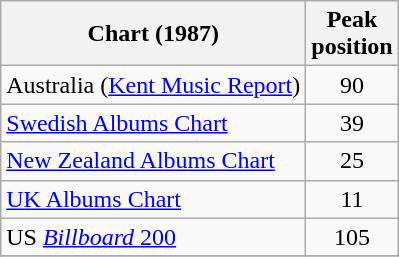<table class="wikitable sortable">
<tr>
<th scope="col">Chart (1987)</th>
<th scope="col">Peak<br>position</th>
</tr>
<tr>
<td>Australia (<a href='#'>Kent Music Report</a>)</td>
<td style="text-align:center;">90</td>
</tr>
<tr>
<td><a href='#'>Swedish Albums Chart</a></td>
<td style="text-align:center;">39</td>
</tr>
<tr>
<td><a href='#'>New Zealand Albums Chart</a></td>
<td style="text-align:center;">25</td>
</tr>
<tr>
<td><a href='#'>UK Albums Chart</a></td>
<td style="text-align:center;">11</td>
</tr>
<tr>
<td>US <a href='#'><em>Billboard</em> 200</a></td>
<td style="text-align:center;">105</td>
</tr>
<tr>
</tr>
</table>
